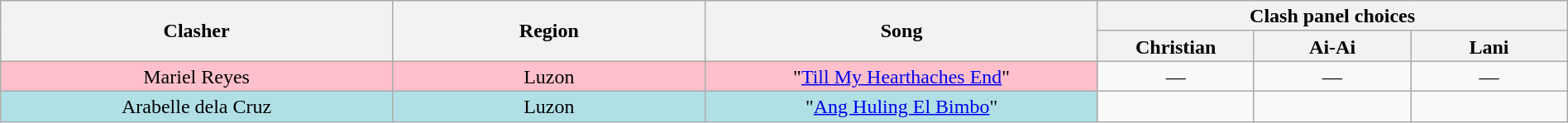<table class="wikitable" style="text-align:center; line-height:17px; width:100%;">
<tr>
<th rowspan="2" width="25%">Clasher</th>
<th rowspan="2">Region</th>
<th rowspan="2" width="25%">Song</th>
<th colspan="3" width="30%">Clash panel choices</th>
</tr>
<tr>
<th width="10%">Christian</th>
<th width="10%">Ai-Ai</th>
<th width="10%">Lani</th>
</tr>
<tr>
<td style="background:pink;">Mariel Reyes</td>
<td style="background:pink;">Luzon</td>
<td style="background:pink;">"<a href='#'>Till My Hearthaches End</a>"</td>
<td>—</td>
<td>—</td>
<td>—</td>
</tr>
<tr>
<td style="background:#b0e0e6;">Arabelle dela Cruz</td>
<td style="background:#b0e0e6;">Luzon</td>
<td style="background:#b0e0e6;">"<a href='#'>Ang Huling El Bimbo</a>"</td>
<td><strong></strong></td>
<td><strong></strong></td>
<td><strong></strong></td>
</tr>
</table>
